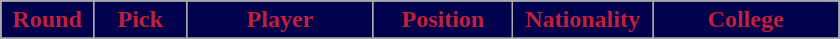<table class="wikitable sortable sortable">
<tr>
<th style="background:#00004d; color:#C41E3A" width="10%">Round</th>
<th style="background:#00004d; color:#C41E3A" width="10%">Pick</th>
<th style="background:#00004d; color:#C41E3A" width="20%">Player</th>
<th style="background:#00004d; color:#C41E3A" width="15%">Position</th>
<th style="background:#00004d; color:#C41E3A" width="15%">Nationality</th>
<th style="background:#00004d; color:#C41E3A" width="20%">College</th>
</tr>
<tr>
</tr>
</table>
